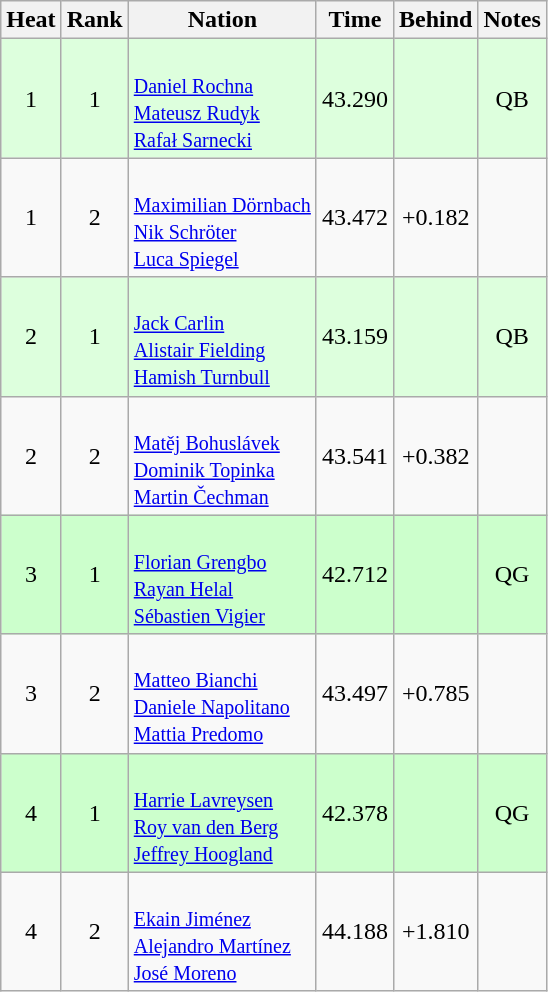<table class="wikitable sortable" style="text-align:center">
<tr>
<th>Heat</th>
<th>Rank</th>
<th>Nation</th>
<th>Time</th>
<th>Behind</th>
<th>Notes</th>
</tr>
<tr bgcolor=ddffdd>
<td>1</td>
<td>1</td>
<td align=left><br><small><a href='#'>Daniel Rochna</a><br><a href='#'>Mateusz Rudyk</a><br><a href='#'>Rafał Sarnecki</a></small></td>
<td>43.290</td>
<td></td>
<td>QB</td>
</tr>
<tr>
<td>1</td>
<td>2</td>
<td align=left><br><small><a href='#'>Maximilian Dörnbach</a><br><a href='#'>Nik Schröter</a><br><a href='#'>Luca Spiegel</a></small></td>
<td>43.472</td>
<td>+0.182</td>
<td></td>
</tr>
<tr bgcolor=ddffdd>
<td>2</td>
<td>1</td>
<td align=left><br><small><a href='#'>Jack Carlin</a><br><a href='#'>Alistair Fielding</a><br><a href='#'>Hamish Turnbull</a></small></td>
<td>43.159</td>
<td></td>
<td>QB</td>
</tr>
<tr>
<td>2</td>
<td>2</td>
<td align=left><br><small><a href='#'>Matěj Bohuslávek</a><br><a href='#'>Dominik Topinka</a><br><a href='#'>Martin Čechman</a></small></td>
<td>43.541</td>
<td>+0.382</td>
<td></td>
</tr>
<tr bgcolor=ccffcc>
<td>3</td>
<td>1</td>
<td align=left><br><small><a href='#'>Florian Grengbo</a><br><a href='#'>Rayan Helal</a><br><a href='#'>Sébastien Vigier</a></small></td>
<td>42.712</td>
<td></td>
<td>QG</td>
</tr>
<tr>
<td>3</td>
<td>2</td>
<td align=left><br><small><a href='#'>Matteo Bianchi</a><br><a href='#'>Daniele Napolitano</a><br><a href='#'>Mattia Predomo</a></small></td>
<td>43.497</td>
<td>+0.785</td>
<td></td>
</tr>
<tr bgcolor=ccffcc>
<td>4</td>
<td>1</td>
<td align=left><br><small><a href='#'>Harrie Lavreysen</a><br><a href='#'>Roy van den Berg</a><br><a href='#'>Jeffrey Hoogland</a></small></td>
<td>42.378</td>
<td></td>
<td>QG</td>
</tr>
<tr>
<td>4</td>
<td>2</td>
<td align=left><br><small><a href='#'>Ekain Jiménez</a><br><a href='#'>Alejandro Martínez</a><br><a href='#'>José Moreno</a></small></td>
<td>44.188</td>
<td>+1.810</td>
<td></td>
</tr>
</table>
